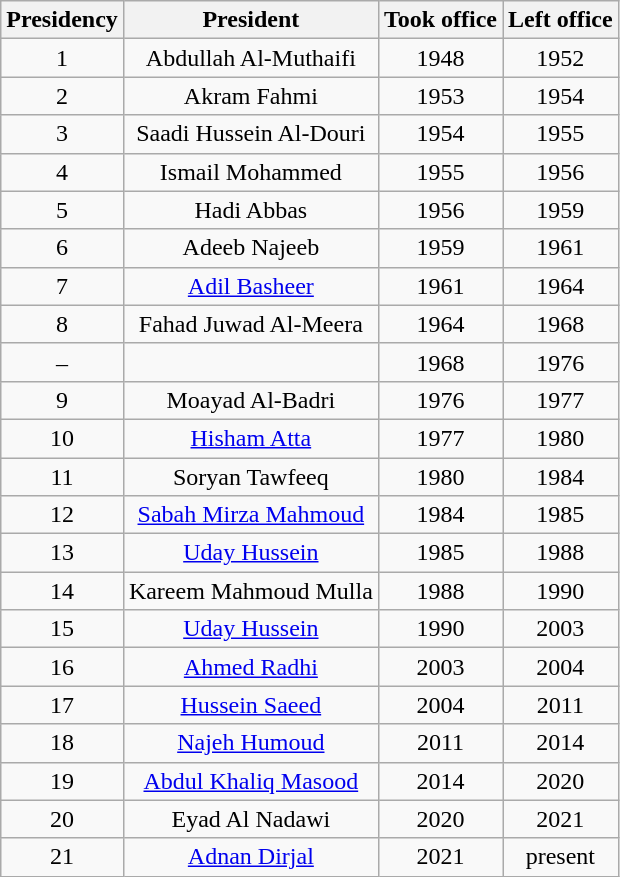<table class="wikitable" style="text-align:center">
<tr>
<th>Presidency</th>
<th>President</th>
<th>Took office</th>
<th>Left office</th>
</tr>
<tr>
<td>1</td>
<td>Abdullah Al-Muthaifi</td>
<td>1948</td>
<td>1952</td>
</tr>
<tr>
<td>2</td>
<td>Akram Fahmi</td>
<td>1953</td>
<td>1954</td>
</tr>
<tr>
<td>3</td>
<td>Saadi Hussein Al-Douri</td>
<td>1954</td>
<td>1955</td>
</tr>
<tr>
<td>4</td>
<td>Ismail Mohammed</td>
<td>1955</td>
<td>1956</td>
</tr>
<tr>
<td>5</td>
<td>Hadi Abbas</td>
<td>1956</td>
<td>1959</td>
</tr>
<tr>
<td>6</td>
<td>Adeeb Najeeb</td>
<td>1959</td>
<td>1961</td>
</tr>
<tr>
<td>7</td>
<td><a href='#'>Adil Basheer</a></td>
<td>1961</td>
<td>1964</td>
</tr>
<tr>
<td>8</td>
<td>Fahad Juwad Al-Meera</td>
<td>1964</td>
<td>1968</td>
</tr>
<tr>
<td>–</td>
<td></td>
<td>1968</td>
<td>1976</td>
</tr>
<tr>
<td>9</td>
<td>Moayad Al-Badri</td>
<td>1976</td>
<td>1977</td>
</tr>
<tr>
<td>10</td>
<td><a href='#'>Hisham Atta</a></td>
<td>1977</td>
<td>1980</td>
</tr>
<tr>
<td>11</td>
<td>Soryan Tawfeeq</td>
<td>1980</td>
<td>1984</td>
</tr>
<tr>
<td>12</td>
<td><a href='#'>Sabah Mirza Mahmoud</a></td>
<td>1984</td>
<td>1985</td>
</tr>
<tr>
<td>13</td>
<td><a href='#'>Uday Hussein</a></td>
<td>1985</td>
<td>1988</td>
</tr>
<tr>
<td>14</td>
<td>Kareem Mahmoud Mulla</td>
<td>1988</td>
<td>1990</td>
</tr>
<tr>
<td>15</td>
<td><a href='#'>Uday Hussein</a></td>
<td>1990</td>
<td>2003</td>
</tr>
<tr>
<td>16</td>
<td><a href='#'>Ahmed Radhi</a></td>
<td>2003</td>
<td>2004</td>
</tr>
<tr>
<td>17</td>
<td><a href='#'>Hussein Saeed</a></td>
<td>2004</td>
<td>2011</td>
</tr>
<tr>
<td>18</td>
<td><a href='#'>Najeh Humoud</a></td>
<td>2011</td>
<td>2014</td>
</tr>
<tr>
<td>19</td>
<td><a href='#'>Abdul Khaliq Masood</a></td>
<td>2014</td>
<td>2020</td>
</tr>
<tr>
<td>20</td>
<td>Eyad Al Nadawi</td>
<td>2020</td>
<td>2021</td>
</tr>
<tr>
<td>21</td>
<td><a href='#'>Adnan Dirjal</a></td>
<td>2021</td>
<td>present</td>
</tr>
</table>
